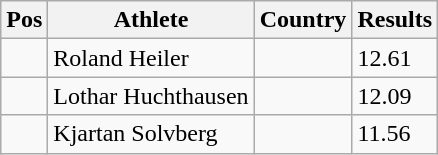<table class="wikitable">
<tr>
<th>Pos</th>
<th>Athlete</th>
<th>Country</th>
<th>Results</th>
</tr>
<tr>
<td align="center"></td>
<td>Roland Heiler</td>
<td></td>
<td>12.61</td>
</tr>
<tr>
<td align="center"></td>
<td>Lothar Huchthausen</td>
<td></td>
<td>12.09</td>
</tr>
<tr>
<td align="center"></td>
<td>Kjartan Solvberg</td>
<td></td>
<td>11.56</td>
</tr>
</table>
